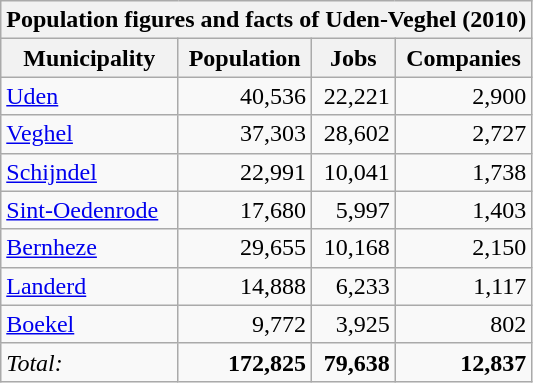<table class="wikitable">
<tr>
<th colspan=4>Population figures and facts of Uden-Veghel (2010)</th>
</tr>
<tr>
<th>Municipality </th>
<th>Population</th>
<th>Jobs</th>
<th>Companies</th>
</tr>
<tr>
<td><a href='#'>Uden</a></td>
<td align="right">40,536</td>
<td align="right">22,221</td>
<td align="right">2,900</td>
</tr>
<tr>
<td><a href='#'>Veghel</a></td>
<td align="right">37,303</td>
<td align="right">28,602</td>
<td align="right">2,727</td>
</tr>
<tr>
<td><a href='#'>Schijndel</a></td>
<td align="right">22,991</td>
<td align="right">10,041</td>
<td align="right">1,738</td>
</tr>
<tr>
<td><a href='#'>Sint-Oedenrode</a></td>
<td align="right">17,680</td>
<td align="right">5,997</td>
<td align="right">1,403</td>
</tr>
<tr>
<td><a href='#'>Bernheze</a></td>
<td align="right">29,655</td>
<td align="right">10,168</td>
<td align="right">2,150</td>
</tr>
<tr>
<td><a href='#'>Landerd</a></td>
<td align="right">14,888</td>
<td align="right">6,233</td>
<td align="right">1,117</td>
</tr>
<tr>
<td><a href='#'>Boekel</a></td>
<td align="right">9,772</td>
<td align="right">3,925</td>
<td align="right">802</td>
</tr>
<tr>
<td><em>Total:</em></td>
<td align="right"><strong>172,825</strong></td>
<td align="right"><strong>79,638</strong></td>
<td align="right"><strong>12,837</strong></td>
</tr>
</table>
